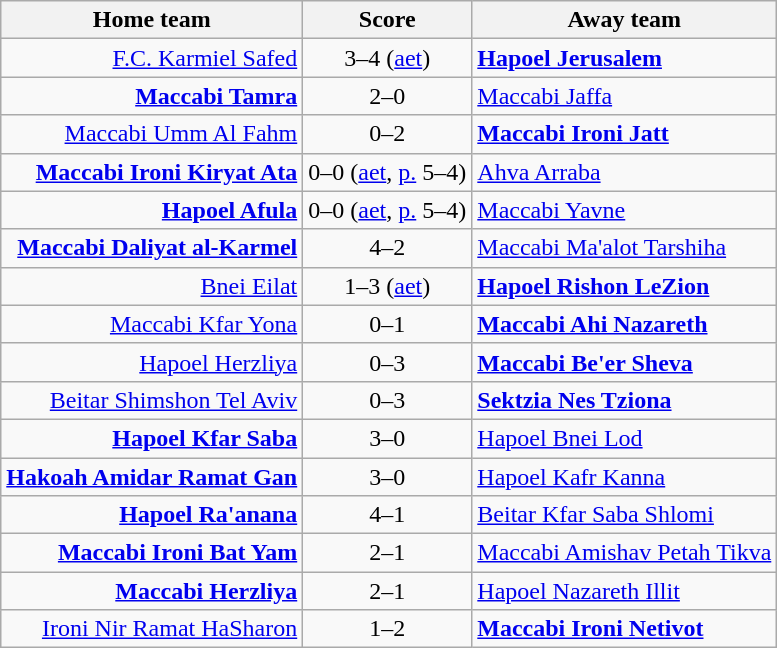<table class="wikitable" style="text-align: center">
<tr>
<th>Home team</th>
<th>Score</th>
<th>Away team</th>
</tr>
<tr>
<td align="right"><a href='#'>F.C. Karmiel Safed</a></td>
<td>3–4 (<a href='#'>aet</a>)</td>
<td align="left"><strong><a href='#'>Hapoel Jerusalem</a></strong></td>
</tr>
<tr>
<td align="right"><strong><a href='#'>Maccabi Tamra</a></strong></td>
<td>2–0</td>
<td align="left"><a href='#'>Maccabi Jaffa</a></td>
</tr>
<tr>
<td align="right"><a href='#'>Maccabi Umm Al Fahm</a></td>
<td>0–2</td>
<td align="left"><strong><a href='#'>Maccabi Ironi Jatt</a></strong></td>
</tr>
<tr>
<td align="right"><strong><a href='#'>Maccabi Ironi Kiryat Ata</a></strong></td>
<td>0–0 (<a href='#'>aet</a>, <a href='#'>p.</a> 5–4)</td>
<td align="left"><a href='#'>Ahva Arraba</a></td>
</tr>
<tr>
<td align="right"><strong><a href='#'>Hapoel Afula</a></strong></td>
<td>0–0 (<a href='#'>aet</a>, <a href='#'>p.</a> 5–4)</td>
<td align="left"><a href='#'>Maccabi Yavne</a></td>
</tr>
<tr>
<td align="right"><strong><a href='#'>Maccabi Daliyat al-Karmel</a></strong></td>
<td>4–2</td>
<td align="left"><a href='#'>Maccabi Ma'alot Tarshiha</a></td>
</tr>
<tr>
<td align="right"><a href='#'>Bnei Eilat</a></td>
<td>1–3 (<a href='#'>aet</a>)</td>
<td align="left"><strong><a href='#'>Hapoel Rishon LeZion</a></strong></td>
</tr>
<tr>
<td align="right"><a href='#'>Maccabi Kfar Yona</a></td>
<td>0–1</td>
<td align="left"><strong><a href='#'>Maccabi Ahi Nazareth</a></strong></td>
</tr>
<tr>
<td align="right"><a href='#'>Hapoel Herzliya</a></td>
<td>0–3</td>
<td align="left"><strong><a href='#'>Maccabi Be'er Sheva</a></strong></td>
</tr>
<tr>
<td align="right"><a href='#'>Beitar Shimshon Tel Aviv</a></td>
<td>0–3</td>
<td align="left"><strong><a href='#'>Sektzia Nes Tziona</a></strong></td>
</tr>
<tr>
<td align="right"><strong><a href='#'>Hapoel Kfar Saba</a></strong></td>
<td>3–0</td>
<td align="left"><a href='#'>Hapoel Bnei Lod</a></td>
</tr>
<tr>
<td align="right"><strong><a href='#'>Hakoah Amidar Ramat Gan</a></strong></td>
<td>3–0</td>
<td align="left"><a href='#'>Hapoel Kafr Kanna</a></td>
</tr>
<tr>
<td align="right"><strong><a href='#'>Hapoel Ra'anana</a></strong></td>
<td>4–1</td>
<td align="left"><a href='#'>Beitar Kfar Saba Shlomi</a></td>
</tr>
<tr>
<td align="right"><strong><a href='#'>Maccabi Ironi Bat Yam</a></strong></td>
<td>2–1</td>
<td align="left"><a href='#'>Maccabi Amishav Petah Tikva</a></td>
</tr>
<tr>
<td align="right"><strong><a href='#'>Maccabi Herzliya</a></strong></td>
<td>2–1</td>
<td align="left"><a href='#'>Hapoel Nazareth Illit</a></td>
</tr>
<tr>
<td align="right"><a href='#'>Ironi Nir Ramat HaSharon</a></td>
<td>1–2</td>
<td align="left"><strong><a href='#'>Maccabi Ironi Netivot</a></strong></td>
</tr>
</table>
